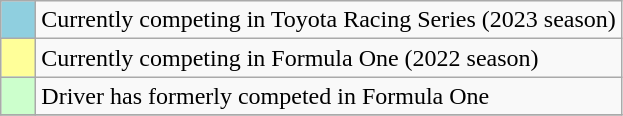<table class="wikitable">
<tr>
<td style="background:#8fcfdf;">    </td>
<td>Currently competing in Toyota Racing Series (2023 season)</td>
</tr>
<tr>
<td style="background:#ffff99;">    </td>
<td>Currently competing in Formula One (2022 season)</td>
</tr>
<tr>
<td style="background:#ccffcc;">    </td>
<td>Driver has formerly competed in Formula One</td>
</tr>
<tr>
</tr>
</table>
